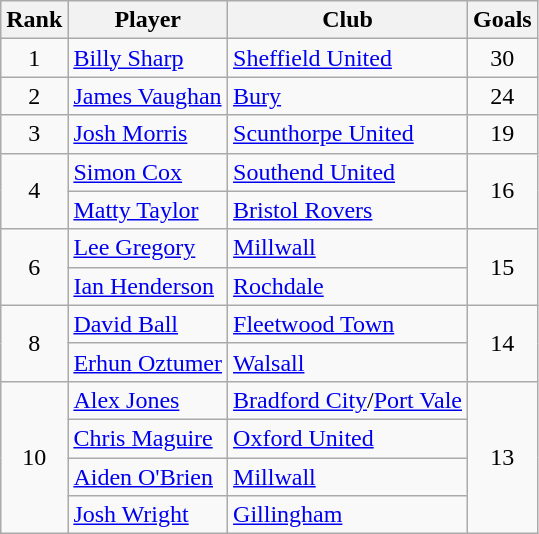<table class="wikitable" style="text-align:center">
<tr>
<th>Rank</th>
<th>Player</th>
<th>Club</th>
<th>Goals</th>
</tr>
<tr>
<td rowspan="1">1</td>
<td align="left"> <a href='#'>Billy Sharp</a></td>
<td align="left"><a href='#'>Sheffield United</a></td>
<td rowspan="1">30</td>
</tr>
<tr>
<td rowspan="1">2</td>
<td align="left"> <a href='#'>James Vaughan</a></td>
<td align="left"><a href='#'>Bury</a></td>
<td rowspan="1">24</td>
</tr>
<tr>
<td rowspan="1">3</td>
<td align="left"> <a href='#'>Josh Morris</a></td>
<td align="left"><a href='#'>Scunthorpe United</a></td>
<td rowspan="1">19</td>
</tr>
<tr>
<td rowspan="2">4</td>
<td align="left"> <a href='#'>Simon Cox</a></td>
<td align="left"><a href='#'>Southend United</a></td>
<td rowspan="2">16</td>
</tr>
<tr>
<td align="left"> <a href='#'>Matty Taylor</a></td>
<td align="left"><a href='#'>Bristol Rovers</a></td>
</tr>
<tr>
<td rowspan="2">6</td>
<td align="left"> <a href='#'>Lee Gregory</a></td>
<td align="left"><a href='#'>Millwall</a></td>
<td rowspan="2">15</td>
</tr>
<tr>
<td align="left"> <a href='#'>Ian Henderson</a></td>
<td align="left"><a href='#'>Rochdale</a></td>
</tr>
<tr>
<td rowspan="2">8</td>
<td align="left"> <a href='#'>David Ball</a></td>
<td align="left"><a href='#'>Fleetwood Town</a></td>
<td rowspan="2">14</td>
</tr>
<tr>
<td align="left"> <a href='#'>Erhun Oztumer</a></td>
<td align="left"><a href='#'>Walsall</a></td>
</tr>
<tr>
<td rowspan="4">10</td>
<td align="left"> <a href='#'>Alex Jones</a></td>
<td align="left"><a href='#'>Bradford City</a>/<a href='#'>Port Vale</a></td>
<td rowspan="4">13</td>
</tr>
<tr>
<td align="left"> <a href='#'>Chris Maguire</a></td>
<td align="left"><a href='#'>Oxford United</a></td>
</tr>
<tr>
<td align="left"> <a href='#'>Aiden O'Brien</a></td>
<td align="left"><a href='#'>Millwall</a></td>
</tr>
<tr>
<td align="left"> <a href='#'>Josh Wright</a></td>
<td align="left"><a href='#'>Gillingham</a></td>
</tr>
</table>
